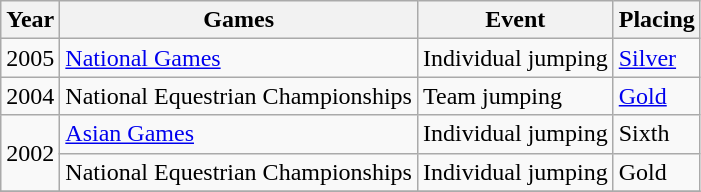<table class="wikitable">
<tr>
<th>Year</th>
<th>Games</th>
<th>Event</th>
<th>Placing</th>
</tr>
<tr>
<td>2005</td>
<td><a href='#'>National Games</a></td>
<td>Individual jumping</td>
<td><a href='#'>Silver</a></td>
</tr>
<tr>
<td>2004</td>
<td>National Equestrian Championships</td>
<td>Team jumping</td>
<td><a href='#'>Gold</a></td>
</tr>
<tr>
<td rowspan="2">2002</td>
<td><a href='#'>Asian Games</a></td>
<td>Individual jumping</td>
<td>Sixth</td>
</tr>
<tr>
<td>National Equestrian Championships</td>
<td>Individual jumping</td>
<td>Gold</td>
</tr>
<tr>
</tr>
</table>
